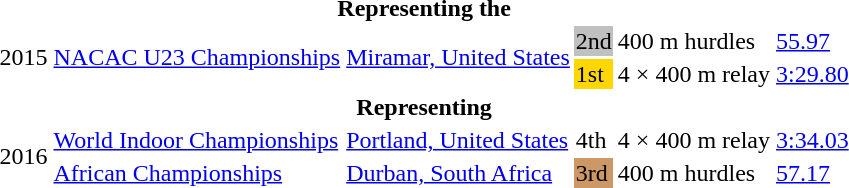<table>
<tr>
<th colspan="6">Representing the </th>
</tr>
<tr>
<td rowspan=2>2015</td>
<td rowspan=2><a href='#'>NACAC U23 Championships</a></td>
<td rowspan=2><a href='#'>Miramar, United States</a></td>
<td bgcolor=silver>2nd</td>
<td>400 m hurdles</td>
<td><a href='#'>55.97</a></td>
</tr>
<tr>
<td bgcolor=gold>1st</td>
<td>4 × 400 m relay</td>
<td><a href='#'>3:29.80</a></td>
</tr>
<tr>
<th colspan="6">Representing </th>
</tr>
<tr>
<td rowspan=2>2016</td>
<td><a href='#'>World Indoor Championships</a></td>
<td><a href='#'>Portland, United States</a></td>
<td>4th</td>
<td>4 × 400 m relay</td>
<td><a href='#'>3:34.03</a></td>
</tr>
<tr>
<td><a href='#'>African Championships</a></td>
<td><a href='#'>Durban, South Africa</a></td>
<td bgcolor=cc9966>3rd</td>
<td>400 m hurdles</td>
<td><a href='#'>57.17</a></td>
</tr>
</table>
